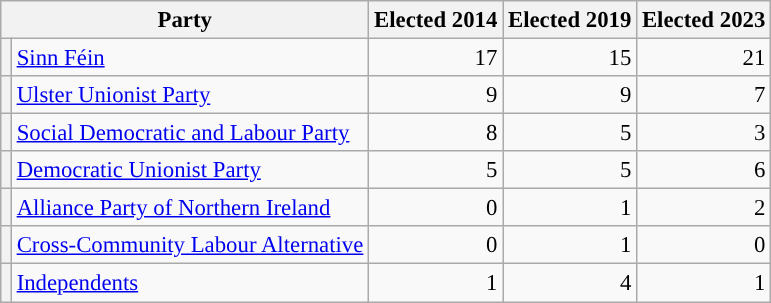<table class="wikitable" style="font-size: 95%;">
<tr>
<th colspan=2>Party</th>
<th>Elected 2014</th>
<th>Elected 2019</th>
<th>Elected 2023</th>
</tr>
<tr>
<th style="background-color: "></th>
<td><a href='#'>Sinn Féin</a></td>
<td align="right">17</td>
<td align="right">15</td>
<td align="right">21</td>
</tr>
<tr>
<th style="background-color: "></th>
<td><a href='#'>Ulster Unionist Party</a></td>
<td align="right">9</td>
<td align="right">9</td>
<td align="right">7</td>
</tr>
<tr>
<th style="background-color: "></th>
<td><a href='#'>Social Democratic and Labour Party</a></td>
<td align="right">8</td>
<td align="right">5</td>
<td align="right">3</td>
</tr>
<tr>
<th style="background-color: "></th>
<td><a href='#'>Democratic Unionist Party</a></td>
<td align="right">5</td>
<td align="right">5</td>
<td align="right">6</td>
</tr>
<tr>
<th style="background-color: "></th>
<td><a href='#'>Alliance Party of Northern Ireland</a></td>
<td align="right">0</td>
<td align="right">1</td>
<td align="right">2</td>
</tr>
<tr>
<th style="background-color: "></th>
<td><a href='#'>Cross-Community Labour Alternative</a></td>
<td align="right">0</td>
<td align="right">1</td>
<td align="right">0</td>
</tr>
<tr>
<th style="background-color: "></th>
<td><a href='#'>Independents</a></td>
<td align="right">1</td>
<td align="right">4</td>
<td align="right">1</td>
</tr>
</table>
